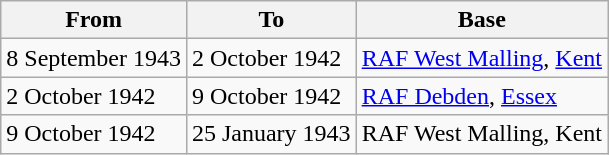<table class="wikitable">
<tr>
<th>From</th>
<th>To</th>
<th>Base</th>
</tr>
<tr>
<td>8 September 1943</td>
<td>2 October 1942</td>
<td><a href='#'>RAF West Malling</a>, <a href='#'>Kent</a></td>
</tr>
<tr>
<td>2 October 1942</td>
<td>9 October 1942</td>
<td><a href='#'>RAF Debden</a>, <a href='#'>Essex</a></td>
</tr>
<tr>
<td>9 October 1942</td>
<td>25 January 1943</td>
<td>RAF West Malling, Kent</td>
</tr>
</table>
